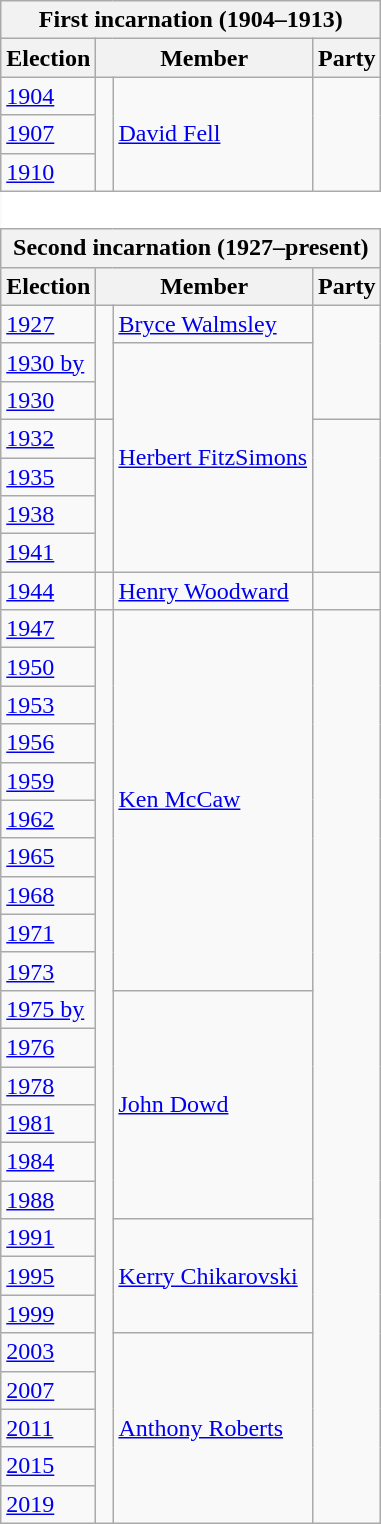<table class="wikitable" style='border-style: none none none none;'>
<tr>
<th colspan="7">First incarnation (1904–1913)</th>
</tr>
<tr>
<th>Election</th>
<th colspan="2">Member</th>
<th>Party</th>
</tr>
<tr style="background: #f9f9f9">
<td><a href='#'>1904</a></td>
<td rowspan="3" > </td>
<td rowspan="3"><a href='#'>David Fell</a></td>
<td rowspan="3"></td>
</tr>
<tr style="background: #f9f9f9">
<td><a href='#'>1907</a></td>
</tr>
<tr style="background: #f9f9f9">
<td><a href='#'>1910</a></td>
</tr>
<tr>
<td colspan="4" style='background: #FFFFFF; border-style: none none none none;'> </td>
</tr>
<tr>
<th colspan="4">Second incarnation (1927–present)</th>
</tr>
<tr style="background: #f9f9f9">
<th>Election</th>
<th colspan="2">Member</th>
<th>Party</th>
</tr>
<tr style="background: #f9f9f9">
<td><a href='#'>1927</a></td>
<td rowspan="3" > </td>
<td><a href='#'>Bryce Walmsley</a></td>
<td rowspan="3"></td>
</tr>
<tr style="background: #f9f9f9">
<td><a href='#'>1930 by</a></td>
<td rowspan="6"><a href='#'>Herbert FitzSimons</a></td>
</tr>
<tr style="background: #f9f9f9">
<td><a href='#'>1930</a></td>
</tr>
<tr style="background: #f9f9f9">
<td><a href='#'>1932</a></td>
<td rowspan="4" > </td>
<td rowspan="4"></td>
</tr>
<tr style="background: #f9f9f9">
<td><a href='#'>1935</a></td>
</tr>
<tr style="background: #f9f9f9">
<td><a href='#'>1938</a></td>
</tr>
<tr style="background: #f9f9f9">
<td><a href='#'>1941</a></td>
</tr>
<tr style="background: #f9f9f9">
<td><a href='#'>1944</a></td>
<td> </td>
<td><a href='#'>Henry Woodward</a></td>
<td></td>
</tr>
<tr style="background: #f9f9f9">
<td><a href='#'>1947</a></td>
<td rowspan="24" > </td>
<td rowspan="10"><a href='#'>Ken McCaw</a></td>
<td rowspan="24"></td>
</tr>
<tr style="background: #f9f9f9">
<td><a href='#'>1950</a></td>
</tr>
<tr style="background: #f9f9f9">
<td><a href='#'>1953</a></td>
</tr>
<tr style="background: #f9f9f9">
<td><a href='#'>1956</a></td>
</tr>
<tr style="background: #f9f9f9">
<td><a href='#'>1959</a></td>
</tr>
<tr style="background: #f9f9f9">
<td><a href='#'>1962</a></td>
</tr>
<tr style="background: #f9f9f9">
<td><a href='#'>1965</a></td>
</tr>
<tr style="background: #f9f9f9">
<td><a href='#'>1968</a></td>
</tr>
<tr style="background: #f9f9f9">
<td><a href='#'>1971</a></td>
</tr>
<tr style="background: #f9f9f9">
<td><a href='#'>1973</a></td>
</tr>
<tr style="background: #f9f9f9">
<td><a href='#'>1975 by</a></td>
<td rowspan="6"><a href='#'>John Dowd</a></td>
</tr>
<tr style="background: #f9f9f9">
<td><a href='#'>1976</a></td>
</tr>
<tr style="background: #f9f9f9">
<td><a href='#'>1978</a></td>
</tr>
<tr style="background: #f9f9f9">
<td><a href='#'>1981</a></td>
</tr>
<tr style="background: #f9f9f9">
<td><a href='#'>1984</a></td>
</tr>
<tr style="background: #f9f9f9">
<td><a href='#'>1988</a></td>
</tr>
<tr style="background: #f9f9f9">
<td><a href='#'>1991</a></td>
<td rowspan="3"><a href='#'>Kerry Chikarovski</a></td>
</tr>
<tr style="background: #f9f9f9">
<td><a href='#'>1995</a></td>
</tr>
<tr style="background: #f9f9f9">
<td><a href='#'>1999</a></td>
</tr>
<tr style="background: #f9f9f9">
<td><a href='#'>2003</a></td>
<td rowspan="5"><a href='#'>Anthony Roberts</a></td>
</tr>
<tr style="background: #f9f9f9">
<td><a href='#'>2007</a></td>
</tr>
<tr style="background: #f9f9f9">
<td><a href='#'>2011</a></td>
</tr>
<tr style="background: #f9f9f9">
<td><a href='#'>2015</a></td>
</tr>
<tr style="background: #f9f9f9">
<td><a href='#'>2019</a></td>
</tr>
</table>
